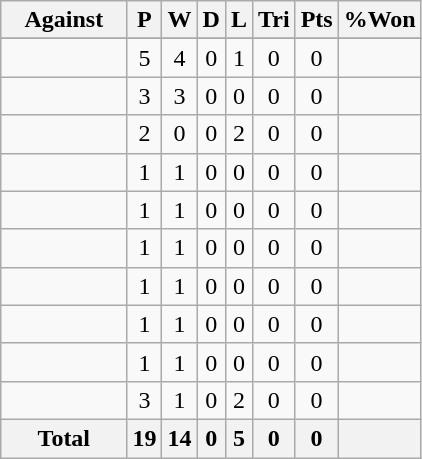<table class="wikitable sortable"  style="text-align:center; font-size:100%">
<tr>
<th style="width:30%;">Against</th>
<th abbr="Played" style="width:15px;">P</th>
<th abbr="Won" style="width:10px;">W</th>
<th abbr="Drawn" style="width:10px;">D</th>
<th abbr="Lost" style="width:10px;">L</th>
<th abbr="Tries" style="width:15px;">Tri</th>
<th abbr="Points" style="width:18px;">Pts</th>
<th abbr="Won" style="width:18px;">%Won</th>
</tr>
<tr bgcolor="#d0ffd0" align="center">
</tr>
<tr>
<td align="left"></td>
<td>5</td>
<td>4</td>
<td>0</td>
<td>1</td>
<td>0</td>
<td>0</td>
<td></td>
</tr>
<tr>
<td align="left"></td>
<td>3</td>
<td>3</td>
<td>0</td>
<td>0</td>
<td>0</td>
<td>0</td>
<td></td>
</tr>
<tr>
<td align="left"></td>
<td>2</td>
<td>0</td>
<td>0</td>
<td>2</td>
<td>0</td>
<td>0</td>
<td></td>
</tr>
<tr>
<td align="left"></td>
<td>1</td>
<td>1</td>
<td>0</td>
<td>0</td>
<td>0</td>
<td>0</td>
<td></td>
</tr>
<tr>
<td align="left"></td>
<td>1</td>
<td>1</td>
<td>0</td>
<td>0</td>
<td>0</td>
<td>0</td>
<td></td>
</tr>
<tr>
<td align="left"></td>
<td>1</td>
<td>1</td>
<td>0</td>
<td>0</td>
<td>0</td>
<td>0</td>
<td></td>
</tr>
<tr>
<td align="left"></td>
<td>1</td>
<td>1</td>
<td>0</td>
<td>0</td>
<td>0</td>
<td>0</td>
<td></td>
</tr>
<tr>
<td align="left"></td>
<td>1</td>
<td>1</td>
<td>0</td>
<td>0</td>
<td>0</td>
<td>0</td>
<td></td>
</tr>
<tr>
<td align="left"></td>
<td>1</td>
<td>1</td>
<td>0</td>
<td>0</td>
<td>0</td>
<td>0</td>
<td></td>
</tr>
<tr>
<td align="left"></td>
<td>3</td>
<td>1</td>
<td>0</td>
<td>2</td>
<td>0</td>
<td>0</td>
<td></td>
</tr>
<tr>
<th>Total</th>
<th>19</th>
<th>14</th>
<th>0</th>
<th>5</th>
<th>0</th>
<th>0</th>
<th></th>
</tr>
</table>
